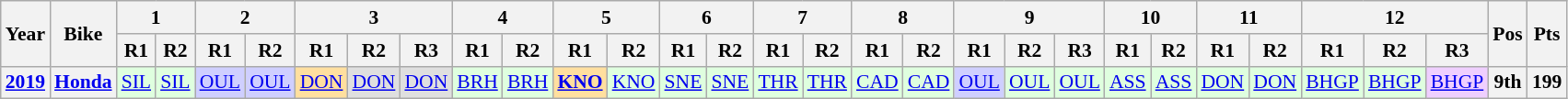<table class="wikitable" style="text-align:center; font-size:90%">
<tr>
<th valign="middle" rowspan=2>Year</th>
<th valign="middle" rowspan=2>Bike</th>
<th colspan=2>1</th>
<th colspan=2>2</th>
<th colspan=3>3</th>
<th colspan=2>4</th>
<th colspan=2>5</th>
<th colspan=2>6</th>
<th colspan=2>7</th>
<th colspan=2>8</th>
<th colspan=3>9</th>
<th colspan=2>10</th>
<th colspan=2>11</th>
<th colspan=3>12</th>
<th rowspan=2>Pos</th>
<th rowspan=2>Pts</th>
</tr>
<tr>
<th>R1</th>
<th>R2</th>
<th>R1</th>
<th>R2</th>
<th>R1</th>
<th>R2</th>
<th>R3</th>
<th>R1</th>
<th>R2</th>
<th>R1</th>
<th>R2</th>
<th>R1</th>
<th>R2</th>
<th>R1</th>
<th>R2</th>
<th>R1</th>
<th>R2</th>
<th>R1</th>
<th>R2</th>
<th>R3</th>
<th>R1</th>
<th>R2</th>
<th>R1</th>
<th>R2</th>
<th>R1</th>
<th>R2</th>
<th>R3</th>
</tr>
<tr>
<th><a href='#'>2019</a></th>
<th><a href='#'>Honda</a></th>
<td style="background:#dfffdf;"><a href='#'>SIL</a><br></td>
<td style="background:#dfffdf;"><a href='#'>SIL</a><br></td>
<td style="background:#cfcfff;"><a href='#'>OUL</a><br></td>
<td style="background:#cfcfff;"><a href='#'>OUL</a><br></td>
<td style="background:#ffdf9f;"><a href='#'>DON</a><br></td>
<td style="background:#dfdfdf;"><a href='#'>DON</a><br></td>
<td style="background:#dfdfdf;"><a href='#'>DON</a><br></td>
<td style="background:#dfffdf;"><a href='#'>BRH</a><br></td>
<td style="background:#dfffdf;"><a href='#'>BRH</a><br></td>
<td style="background:#ffdf9f;"><strong><a href='#'>KNO</a></strong><br></td>
<td style="background:#dfffdf;"><a href='#'>KNO</a><br></td>
<td style="background:#dfffdf;"><a href='#'>SNE</a><br></td>
<td style="background:#dfffdf;"><a href='#'>SNE</a><br></td>
<td style="background:#dfffdf;"><a href='#'>THR</a><br></td>
<td style="background:#dfffdf;"><a href='#'>THR</a><br></td>
<td style="background:#dfffdf;"><a href='#'>CAD</a><br></td>
<td style="background:#dfffdf;"><a href='#'>CAD</a><br></td>
<td style="background:#cfcfff;"><a href='#'>OUL</a><br></td>
<td style="background:#dfffdf;"><a href='#'>OUL</a><br></td>
<td style="background:#dfffdf;"><a href='#'>OUL</a><br></td>
<td style="background:#dfffdf;"><a href='#'>ASS</a><br></td>
<td style="background:#dfffdf;"><a href='#'>ASS</a><br></td>
<td style="background:#dfffdf;"><a href='#'>DON</a><br></td>
<td style="background:#dfffdf;"><a href='#'>DON</a><br></td>
<td style="background:#dfffdf;"><a href='#'>BHGP</a><br></td>
<td style="background:#dfffdf;"><a href='#'>BHGP</a><br></td>
<td style="background:#efcfff;"><a href='#'>BHGP</a><br></td>
<th>9th</th>
<th>199</th>
</tr>
</table>
